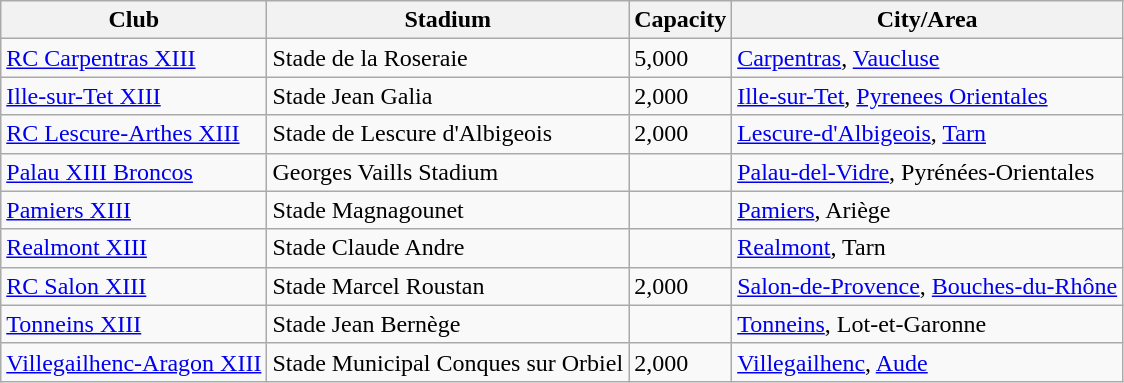<table class="wikitable">
<tr>
<th>Club</th>
<th>Stadium</th>
<th>Capacity</th>
<th>City/Area</th>
</tr>
<tr>
<td> <a href='#'>RC Carpentras XIII</a></td>
<td>Stade de la Roseraie</td>
<td>5,000</td>
<td><a href='#'>Carpentras</a>, <a href='#'>Vaucluse</a></td>
</tr>
<tr>
<td> <a href='#'>Ille-sur-Tet XIII</a></td>
<td>Stade Jean Galia</td>
<td>2,000</td>
<td><a href='#'>Ille-sur-Tet</a>, <a href='#'>Pyrenees Orientales</a></td>
</tr>
<tr>
<td> <a href='#'>RC Lescure-Arthes XIII</a></td>
<td>Stade de Lescure d'Albigeois</td>
<td>2,000</td>
<td><a href='#'>Lescure-d'Albigeois</a>, <a href='#'>Tarn</a></td>
</tr>
<tr>
<td> <a href='#'>Palau XIII Broncos</a></td>
<td>Georges Vaills Stadium</td>
<td></td>
<td><a href='#'>Palau-del-Vidre</a>, Pyrénées-Orientales</td>
</tr>
<tr>
<td> <a href='#'>Pamiers XIII</a></td>
<td>Stade Magnagounet</td>
<td></td>
<td><a href='#'>Pamiers</a>, Ariège</td>
</tr>
<tr>
<td> <a href='#'>Realmont XIII</a></td>
<td>Stade Claude Andre</td>
<td></td>
<td><a href='#'>Realmont</a>, Tarn</td>
</tr>
<tr>
<td> <a href='#'>RC Salon XIII</a></td>
<td>Stade Marcel Roustan</td>
<td>2,000</td>
<td><a href='#'>Salon-de-Provence</a>, <a href='#'>Bouches-du-Rhône</a></td>
</tr>
<tr>
<td> <a href='#'>Tonneins XIII</a></td>
<td>Stade Jean Bernège</td>
<td></td>
<td><a href='#'>Tonneins</a>, Lot-et-Garonne</td>
</tr>
<tr>
<td> <a href='#'>Villegailhenc-Aragon XIII</a></td>
<td>Stade Municipal Conques sur Orbiel</td>
<td>2,000</td>
<td><a href='#'>Villegailhenc</a>, <a href='#'>Aude</a></td>
</tr>
</table>
